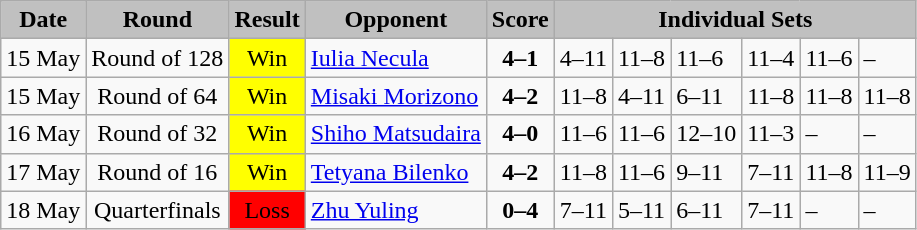<table class="wikitable">
<tr>
<td bgcolor="silver" align="center" valign="middle"><strong>Date</strong></td>
<td bgcolor="silver" align="center" valign="middle"><strong>Round</strong></td>
<td bgcolor="silver" align="center" valign="middle"><strong>Result</strong></td>
<td bgcolor="silver" align="center" valign="middle"><strong>Opponent</strong></td>
<td bgcolor="silver" align="center" valign="middle"><strong>Score</strong></td>
<td bgcolor="silver" align="center" valign="middle" colspan ="9"><strong>Individual Sets</strong></td>
</tr>
<tr>
<td align="center">15 May</td>
<td align="center">Round of 128</td>
<td bgcolor="yellow" align="center">Win</td>
<td> <a href='#'>Iulia Necula</a></td>
<td align="center"><strong>4–1</strong></td>
<td>4–11</td>
<td>11–8</td>
<td>11–6</td>
<td>11–4</td>
<td>11–6</td>
<td>–</td>
</tr>
<tr>
<td align="center">15 May</td>
<td align="center">Round of 64</td>
<td bgcolor="yellow" align="center">Win</td>
<td> <a href='#'>Misaki Morizono</a></td>
<td align="center"><strong>4–2</strong></td>
<td>11–8</td>
<td>4–11</td>
<td>6–11</td>
<td>11–8</td>
<td>11–8</td>
<td>11–8</td>
</tr>
<tr>
<td align="center">16 May</td>
<td align="center">Round of 32</td>
<td bgcolor="yellow" align="center">Win</td>
<td> <a href='#'>Shiho Matsudaira</a></td>
<td align="center"><strong>4–0</strong></td>
<td>11–6</td>
<td>11–6</td>
<td>12–10</td>
<td>11–3</td>
<td>–</td>
<td>–</td>
</tr>
<tr>
<td align="center">17 May</td>
<td align="center">Round of 16</td>
<td bgcolor="yellow" align="center">Win</td>
<td> <a href='#'>Tetyana Bilenko</a></td>
<td align="center"><strong>4–2</strong></td>
<td>11–8</td>
<td>11–6</td>
<td>9–11</td>
<td>7–11</td>
<td>11–8</td>
<td>11–9</td>
</tr>
<tr>
<td align="center">18 May</td>
<td align="center">Quarterfinals</td>
<td bgcolor="red" align="center">Loss</td>
<td> <a href='#'>Zhu Yuling</a></td>
<td align="center"><strong>0–4</strong></td>
<td>7–11</td>
<td>5–11</td>
<td>6–11</td>
<td>7–11</td>
<td>–</td>
<td>–</td>
</tr>
</table>
